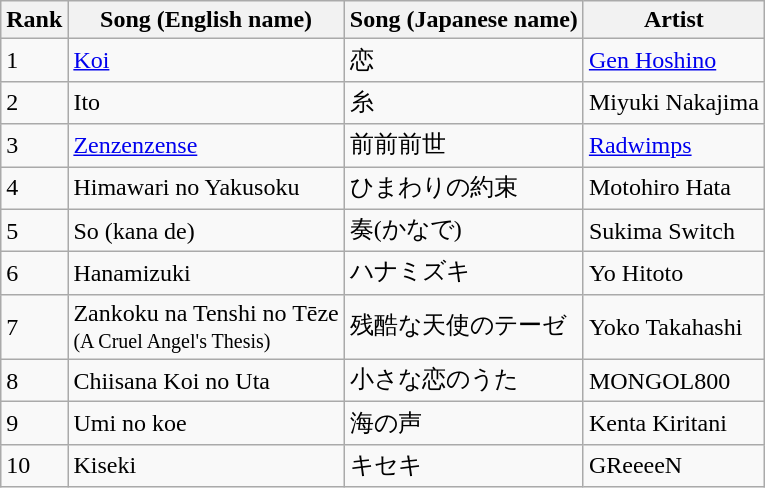<table class="wikitable">
<tr>
<th>Rank</th>
<th>Song (English name)</th>
<th>Song (Japanese name)</th>
<th>Artist</th>
</tr>
<tr>
<td>1</td>
<td><a href='#'>Koi</a></td>
<td>恋</td>
<td><a href='#'>Gen Hoshino</a></td>
</tr>
<tr>
<td>2</td>
<td>Ito</td>
<td>糸</td>
<td>Miyuki Nakajima</td>
</tr>
<tr>
<td>3</td>
<td><a href='#'>Zenzenzense</a></td>
<td>前前前世</td>
<td><a href='#'>Radwimps</a></td>
</tr>
<tr>
<td>4</td>
<td>Himawari no Yakusoku</td>
<td>ひまわりの約束</td>
<td>Motohiro Hata</td>
</tr>
<tr>
<td>5</td>
<td>So (kana de)</td>
<td>奏(かなで)</td>
<td>Sukima Switch</td>
</tr>
<tr>
<td>6</td>
<td>Hanamizuki</td>
<td>ハナミズキ</td>
<td>Yo Hitoto</td>
</tr>
<tr>
<td>7</td>
<td>Zankoku na Tenshi no Tēze <br><small>(A Cruel Angel's Thesis)</small></td>
<td>残酷な天使のテーゼ</td>
<td>Yoko Takahashi</td>
</tr>
<tr>
<td>8</td>
<td>Chiisana Koi no Uta</td>
<td>小さな恋のうた</td>
<td>MONGOL800</td>
</tr>
<tr>
<td>9</td>
<td>Umi no koe</td>
<td>海の声</td>
<td>Kenta Kiritani</td>
</tr>
<tr>
<td>10</td>
<td>Kiseki</td>
<td>キセキ</td>
<td>GReeeeN</td>
</tr>
</table>
